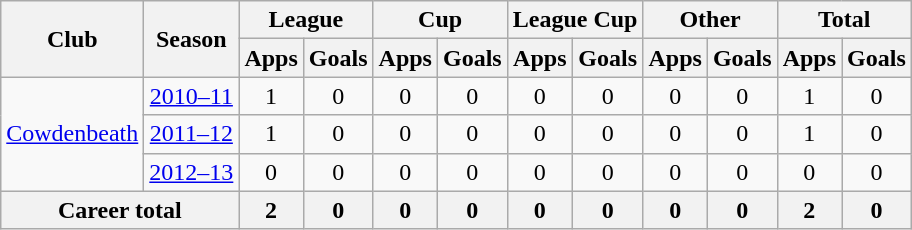<table class="wikitable" style="text-align:center">
<tr>
<th rowspan="2">Club</th>
<th rowspan="2">Season</th>
<th colspan="2">League</th>
<th colspan="2">Cup</th>
<th colspan="2">League Cup</th>
<th colspan="2">Other</th>
<th ! colspan="2">Total</th>
</tr>
<tr>
<th>Apps</th>
<th>Goals</th>
<th>Apps</th>
<th>Goals</th>
<th>Apps</th>
<th>Goals</th>
<th>Apps</th>
<th>Goals</th>
<th>Apps</th>
<th>Goals</th>
</tr>
<tr>
<td rowspan="3"><a href='#'>Cowdenbeath</a></td>
<td><a href='#'>2010–11</a></td>
<td>1</td>
<td>0</td>
<td>0</td>
<td>0</td>
<td>0</td>
<td>0</td>
<td>0</td>
<td>0</td>
<td>1</td>
<td>0</td>
</tr>
<tr>
<td><a href='#'>2011–12</a></td>
<td>1</td>
<td>0</td>
<td>0</td>
<td>0</td>
<td>0</td>
<td>0</td>
<td>0</td>
<td>0</td>
<td>1</td>
<td>0</td>
</tr>
<tr>
<td><a href='#'>2012–13</a></td>
<td>0</td>
<td>0</td>
<td>0</td>
<td>0</td>
<td>0</td>
<td>0</td>
<td>0</td>
<td>0</td>
<td>0</td>
<td>0</td>
</tr>
<tr>
<th colspan="2">Career total</th>
<th>2</th>
<th>0</th>
<th>0</th>
<th>0</th>
<th>0</th>
<th>0</th>
<th>0</th>
<th>0</th>
<th>2</th>
<th>0</th>
</tr>
</table>
